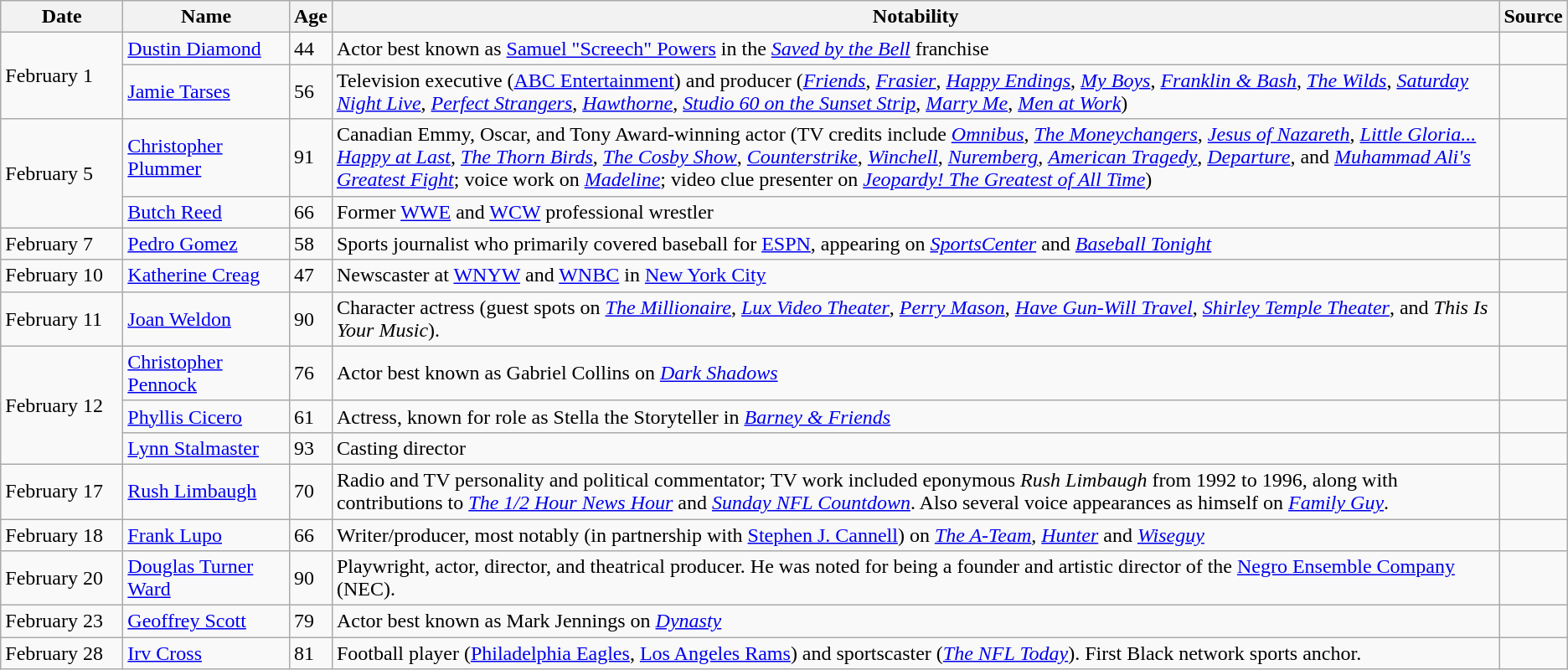<table class="wikitable sortable">
<tr>
<th width=90>Date</th>
<th width=125>Name</th>
<th>Age</th>
<th class="unsortable">Notability</th>
<th class="unsortable">Source</th>
</tr>
<tr>
<td rowspan=2>February 1</td>
<td><a href='#'>Dustin Diamond</a></td>
<td>44</td>
<td>Actor best known as <a href='#'>Samuel "Screech" Powers</a> in the <em><a href='#'>Saved by the Bell</a></em> franchise</td>
<td></td>
</tr>
<tr>
<td><a href='#'>Jamie Tarses</a></td>
<td>56</td>
<td>Television executive (<a href='#'>ABC Entertainment</a>) and producer (<em><a href='#'>Friends</a></em>, <em><a href='#'>Frasier</a></em>, <em><a href='#'>Happy Endings</a></em>, <em><a href='#'>My Boys</a></em>, <em><a href='#'>Franklin & Bash</a></em>, <em><a href='#'>The Wilds</a></em>, <em><a href='#'>Saturday Night Live</a></em>, <em><a href='#'>Perfect Strangers</a></em>, <em><a href='#'>Hawthorne</a></em>, <em><a href='#'>Studio 60 on the Sunset Strip</a></em>, <em><a href='#'>Marry Me</a></em>, <em><a href='#'>Men at Work</a></em>)</td>
<td></td>
</tr>
<tr>
<td rowspan=2>February 5</td>
<td><a href='#'>Christopher Plummer</a></td>
<td>91</td>
<td>Canadian Emmy, Oscar, and Tony Award-winning actor (TV credits include <em><a href='#'>Omnibus</a></em>, <em><a href='#'>The Moneychangers</a></em>, <em><a href='#'>Jesus of Nazareth</a></em>, <em><a href='#'>Little Gloria... Happy at Last</a></em>, <em><a href='#'>The Thorn Birds</a></em>, <em><a href='#'>The Cosby Show</a></em>, <em><a href='#'>Counterstrike</a></em>, <em><a href='#'>Winchell</a></em>, <em><a href='#'>Nuremberg</a></em>, <em><a href='#'>American Tragedy</a></em>, <a href='#'><em>Departure</em></a>, and <em><a href='#'>Muhammad Ali's Greatest Fight</a></em>; voice work on <em><a href='#'>Madeline</a></em>; video clue presenter on <em><a href='#'>Jeopardy! The Greatest of All Time</a></em>)</td>
<td></td>
</tr>
<tr>
<td><a href='#'>Butch Reed</a></td>
<td>66</td>
<td>Former <a href='#'>WWE</a> and <a href='#'>WCW</a> professional wrestler</td>
<td></td>
</tr>
<tr>
<td>February 7</td>
<td><a href='#'>Pedro Gomez</a></td>
<td>58</td>
<td>Sports journalist who primarily covered baseball for <a href='#'>ESPN</a>, appearing on <em><a href='#'>SportsCenter</a></em> and <em><a href='#'>Baseball Tonight</a></em></td>
<td></td>
</tr>
<tr>
<td>February 10</td>
<td><a href='#'>Katherine Creag</a></td>
<td>47</td>
<td>Newscaster at <a href='#'>WNYW</a> and <a href='#'>WNBC</a> in <a href='#'>New York City</a></td>
<td></td>
</tr>
<tr>
<td>February 11</td>
<td><a href='#'>Joan Weldon</a></td>
<td>90</td>
<td>Character actress (guest spots on <em><a href='#'>The Millionaire</a></em>, <em><a href='#'>Lux Video Theater</a></em>, <em><a href='#'>Perry Mason</a></em>, <em><a href='#'>Have Gun-Will Travel</a></em>, <em><a href='#'>Shirley Temple Theater</a></em>, and <em>This Is Your Music</em>).</td>
<td></td>
</tr>
<tr>
<td rowspan="3">February 12</td>
<td><a href='#'>Christopher Pennock</a></td>
<td>76</td>
<td>Actor best known as Gabriel Collins  on <em><a href='#'>Dark Shadows</a></em></td>
<td></td>
</tr>
<tr>
<td><a href='#'>Phyllis Cicero</a></td>
<td>61</td>
<td>Actress, known for role as Stella the Storyteller in <em><a href='#'>Barney & Friends</a></em></td>
<td></td>
</tr>
<tr>
<td><a href='#'>Lynn Stalmaster</a></td>
<td>93</td>
<td>Casting director</td>
<td></td>
</tr>
<tr>
<td>February 17</td>
<td><a href='#'>Rush Limbaugh</a></td>
<td>70</td>
<td>Radio and TV personality and political commentator; TV work included eponymous <em>Rush Limbaugh</em> from 1992 to 1996, along with contributions to <em><a href='#'>The 1/2 Hour News Hour</a></em> and <em><a href='#'>Sunday NFL Countdown</a></em>. Also several voice appearances as himself on <em><a href='#'>Family Guy</a></em>.</td>
<td></td>
</tr>
<tr>
<td>February 18</td>
<td><a href='#'>Frank Lupo</a></td>
<td>66</td>
<td>Writer/producer, most notably (in partnership with <a href='#'>Stephen J. Cannell</a>) on <em><a href='#'>The A-Team</a></em>, <em><a href='#'>Hunter</a></em> and <em><a href='#'>Wiseguy</a></em></td>
<td></td>
</tr>
<tr>
<td>February 20</td>
<td><a href='#'>Douglas Turner Ward</a></td>
<td>90</td>
<td>Playwright, actor, director, and theatrical producer. He was noted for being a founder and artistic director of the <a href='#'>Negro Ensemble Company</a> (NEC).</td>
<td></td>
</tr>
<tr>
<td>February 23</td>
<td><a href='#'>Geoffrey Scott</a></td>
<td>79</td>
<td>Actor best known as Mark Jennings on <em><a href='#'>Dynasty</a></em></td>
<td></td>
</tr>
<tr>
<td>February 28</td>
<td><a href='#'>Irv Cross</a></td>
<td>81</td>
<td>Football player (<a href='#'>Philadelphia Eagles</a>, <a href='#'>Los Angeles Rams</a>) and sportscaster (<em><a href='#'>The NFL Today</a></em>). First Black network sports anchor.</td>
<td></td>
</tr>
</table>
